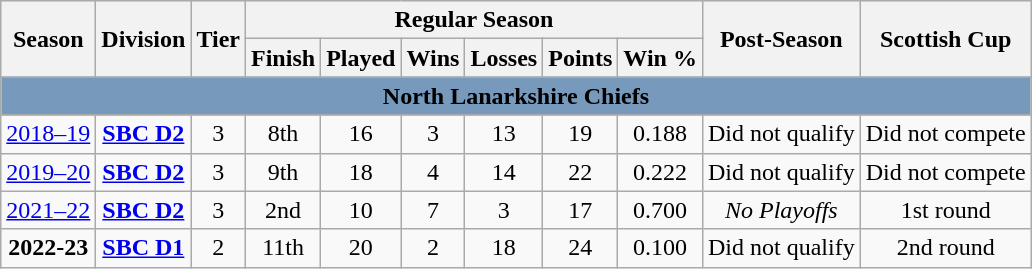<table class="wikitable" style="font-size:100%;">
<tr bgcolor="#efefef">
<th rowspan="2">Season</th>
<th rowspan="2">Division</th>
<th rowspan="2">Tier</th>
<th colspan="6">Regular Season</th>
<th rowspan="2">Post-Season</th>
<th rowspan="2">Scottish Cup</th>
</tr>
<tr>
<th>Finish</th>
<th>Played</th>
<th>Wins</th>
<th>Losses</th>
<th>Points</th>
<th>Win %</th>
</tr>
<tr>
<td colspan="13" align=center bgcolor="#7699bc"><span><strong>North Lanarkshire Chiefs</strong></span></td>
</tr>
<tr>
<td style="text-align:center;"><a href='#'>2018–19</a></td>
<td style="text-align:center;"><strong><a href='#'>SBC D2</a></strong></td>
<td style="text-align:center;">3</td>
<td style="text-align:center;">8th</td>
<td style="text-align:center;">16</td>
<td style="text-align:center;">3</td>
<td style="text-align:center;">13</td>
<td style="text-align:center;">19</td>
<td style="text-align:center;">0.188</td>
<td style="text-align:center;">Did not qualify</td>
<td style="text-align:center;">Did not compete</td>
</tr>
<tr>
<td style="text-align:center;"><a href='#'>2019–20</a></td>
<td style="text-align:center;"><strong><a href='#'>SBC D2</a></strong></td>
<td style="text-align:center;">3</td>
<td style="text-align:center;">9th</td>
<td style="text-align:center;">18</td>
<td style="text-align:center;">4</td>
<td style="text-align:center;">14</td>
<td style="text-align:center;">22</td>
<td style="text-align:center;">0.222</td>
<td style="text-align:center;">Did not qualify</td>
<td style="text-align:center;">Did not compete</td>
</tr>
<tr>
<td style="text-align:center;"><a href='#'>2021–22</a></td>
<td style="text-align:center;"><strong><a href='#'>SBC D2</a></strong></td>
<td style="text-align:center;">3</td>
<td style="text-align:center;">2nd</td>
<td style="text-align:center;">10</td>
<td style="text-align:center;">7</td>
<td style="text-align:center;">3</td>
<td style="text-align:center;">17</td>
<td style="text-align:center;">0.700</td>
<td style="text-align:center;"><em>No Playoffs </em></td>
<td style="text-align:center;">1st round</td>
</tr>
<tr>
<td style="text-align:center;"><strong>2022-23</strong></td>
<td style="text-align:center;"><strong><a href='#'>SBC D1</a></strong></td>
<td style="text-align:center;">2</td>
<td style="text-align:center;">11th</td>
<td style="text-align:center;">20</td>
<td style="text-align:center;">2</td>
<td style="text-align:center;">18</td>
<td style="text-align:center;">24</td>
<td style="text-align:center;">0.100</td>
<td style="text-align:center;">Did not qualify</td>
<td style="text-align:center;">2nd round</td>
</tr>
</table>
